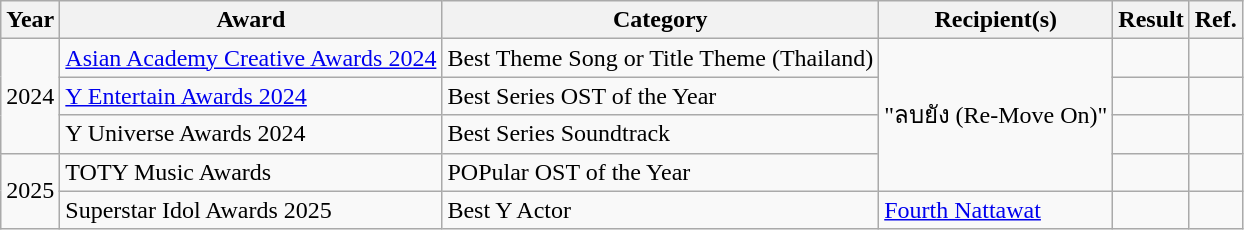<table class="wikitable plainrowheaders sortable">
<tr>
<th scope="col">Year</th>
<th scope="col">Award</th>
<th scope="col">Category</th>
<th>Recipient(s)</th>
<th scope="col">Result</th>
<th scope="col">Ref.</th>
</tr>
<tr>
<td rowspan="3">2024</td>
<td><a href='#'>Asian Academy Creative Awards 2024</a></td>
<td>Best Theme Song or Title Theme (Thailand)</td>
<td rowspan="4">"ลบยัง (Re-Move On)"</td>
<td></td>
<td></td>
</tr>
<tr>
<td><a href='#'>Y Entertain Awards 2024</a></td>
<td>Best Series OST of the Year</td>
<td></td>
<td></td>
</tr>
<tr>
<td>Y Universe Awards 2024</td>
<td>Best Series Soundtrack</td>
<td></td>
<td></td>
</tr>
<tr>
<td rowspan="2">2025</td>
<td>TOTY Music Awards</td>
<td>POPular OST of the Year</td>
<td></td>
<td></td>
</tr>
<tr>
<td>Superstar Idol Awards 2025</td>
<td>Best Y Actor</td>
<td><a href='#'>Fourth Nattawat</a></td>
<td></td>
<td></td>
</tr>
</table>
